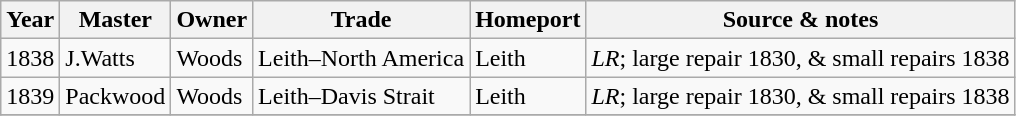<table class=" wikitable">
<tr>
<th>Year</th>
<th>Master</th>
<th>Owner</th>
<th>Trade</th>
<th>Homeport</th>
<th>Source & notes</th>
</tr>
<tr>
<td>1838</td>
<td>J.Watts</td>
<td>Woods</td>
<td>Leith–North America</td>
<td>Leith</td>
<td><em>LR</em>; large repair 1830, & small repairs 1838</td>
</tr>
<tr>
<td>1839</td>
<td>Packwood</td>
<td>Woods</td>
<td>Leith–Davis Strait</td>
<td>Leith</td>
<td><em>LR</em>; large repair 1830, & small repairs 1838</td>
</tr>
<tr>
</tr>
</table>
